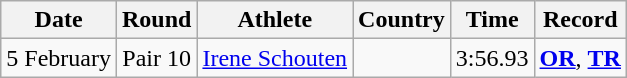<table class="wikitable" style="text-align:center">
<tr>
<th>Date</th>
<th>Round</th>
<th>Athlete</th>
<th>Country</th>
<th>Time</th>
<th>Record</th>
</tr>
<tr>
<td>5 February</td>
<td>Pair 10</td>
<td align=left><a href='#'>Irene Schouten</a></td>
<td align=left></td>
<td>3:56.93</td>
<td><strong><a href='#'>OR</a></strong>, <strong><a href='#'>TR</a></strong></td>
</tr>
</table>
